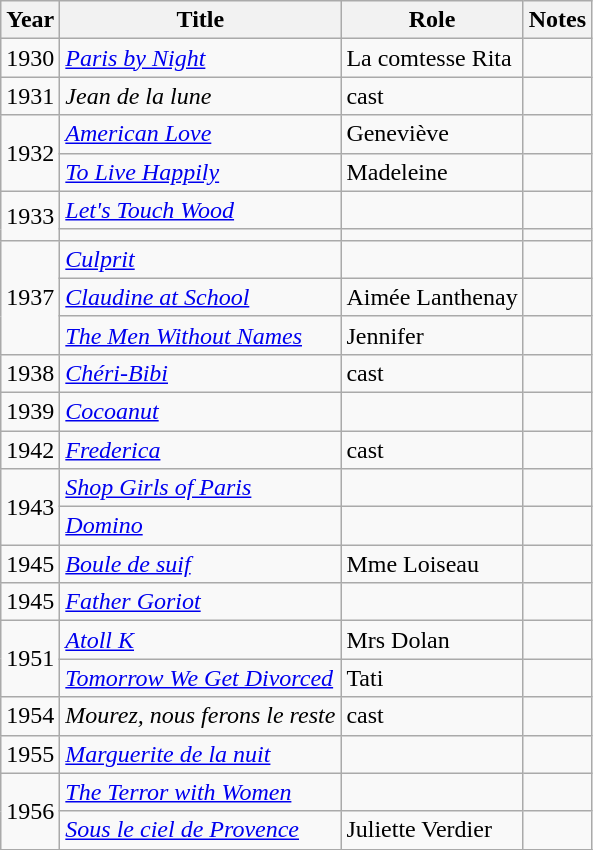<table class="wikitable sortable">
<tr>
<th>Year</th>
<th>Title</th>
<th>Role</th>
<th>Notes</th>
</tr>
<tr>
<td>1930</td>
<td><em><a href='#'>Paris by Night</a></em></td>
<td>La comtesse Rita</td>
</tr>
<tr>
<td>1931</td>
<td><em>Jean de la lune</em></td>
<td>cast</td>
<td></td>
</tr>
<tr>
<td rowspan="2">1932</td>
<td><em><a href='#'>American Love</a></em></td>
<td>Geneviève </td>
<td></td>
</tr>
<tr>
<td><em><a href='#'>To Live Happily</a></em></td>
<td>Madeleine</td>
<td></td>
</tr>
<tr>
<td rowspan="2">1933</td>
<td><em><a href='#'>Let's Touch Wood</a></em></td>
<td></td>
<td></td>
</tr>
<tr>
<td><em></em></td>
<td></td>
<td></td>
</tr>
<tr>
<td rowspan="3">1937</td>
<td><em><a href='#'>Culprit</a></em></td>
<td></td>
<td></td>
</tr>
<tr>
<td><em><a href='#'>Claudine at School</a></em></td>
<td>Aimée Lanthenay</td>
<td></td>
</tr>
<tr>
<td><em><a href='#'>The Men Without Names</a></em></td>
<td>Jennifer</td>
<td></td>
</tr>
<tr>
<td>1938</td>
<td><em><a href='#'>Chéri-Bibi</a></em></td>
<td>cast</td>
<td></td>
</tr>
<tr>
<td>1939</td>
<td><em><a href='#'>Cocoanut</a></em></td>
<td></td>
<td></td>
</tr>
<tr>
<td>1942</td>
<td><em><a href='#'>Frederica</a></em></td>
<td>cast</td>
<td></td>
</tr>
<tr>
<td rowspan=2>1943</td>
<td><em><a href='#'>Shop Girls of Paris</a></em></td>
<td></td>
<td></td>
</tr>
<tr>
<td><em><a href='#'>Domino</a></em></td>
<td></td>
<td></td>
</tr>
<tr>
<td>1945</td>
<td><em><a href='#'>Boule de suif</a></em></td>
<td>Mme Loiseau</td>
<td></td>
</tr>
<tr>
<td>1945</td>
<td><em><a href='#'>Father Goriot</a></em></td>
<td></td>
<td></td>
</tr>
<tr>
<td rowspan=2>1951</td>
<td><em><a href='#'>Atoll K</a></em></td>
<td>Mrs Dolan</td>
<td></td>
</tr>
<tr>
<td><em><a href='#'>Tomorrow We Get Divorced</a></em></td>
<td>Tati</td>
<td></td>
</tr>
<tr>
<td>1954</td>
<td><em>Mourez, nous ferons le reste</em></td>
<td>cast</td>
<td></td>
</tr>
<tr>
<td>1955</td>
<td><em><a href='#'>Marguerite de la nuit</a></em></td>
<td></td>
<td></td>
</tr>
<tr>
<td rowspan="2">1956</td>
<td><em><a href='#'>The Terror with Women</a></em></td>
<td></td>
<td></td>
</tr>
<tr>
<td><em><a href='#'>Sous le ciel de Provence</a></em></td>
<td>Juliette Verdier</td>
<td></td>
</tr>
<tr>
</tr>
</table>
